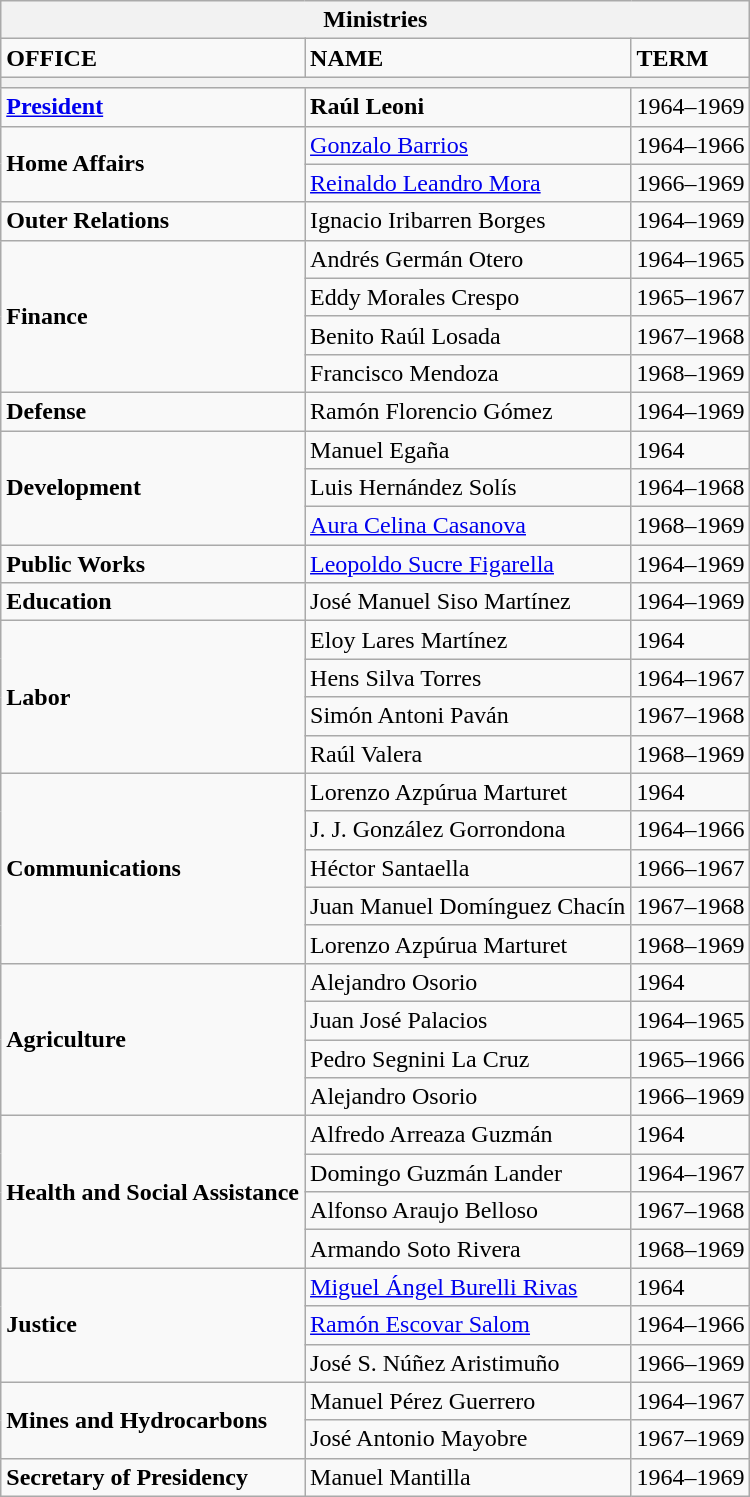<table class="wikitable">
<tr>
<th colspan="3" bgcolor="#dcdcdc">Ministries </th>
</tr>
<tr>
<td align="left"><strong>OFFICE</strong></td>
<td align="left"><strong>NAME</strong></td>
<td align="left"><strong>TERM</strong></td>
</tr>
<tr>
<th colspan="3" bgcolor="black"></th>
</tr>
<tr>
<td align="left"><a href='#'><strong>President</strong></a></td>
<td align="left"><strong>Raúl Leoni</strong></td>
<td align="left">1964–1969</td>
</tr>
<tr>
<td rowspan="2" align="left"><strong>Home Affairs</strong></td>
<td align="left"><a href='#'>Gonzalo Barrios</a></td>
<td align="left">1964–1966</td>
</tr>
<tr>
<td align="left"><a href='#'>Reinaldo Leandro Mora</a></td>
<td align="left">1966–1969</td>
</tr>
<tr>
<td align="left"><strong>Outer Relations</strong></td>
<td align="left">Ignacio Iribarren Borges</td>
<td align="left">1964–1969</td>
</tr>
<tr>
<td rowspan="4" align="left"><strong>Finance</strong></td>
<td align="left">Andrés Germán Otero</td>
<td align="left">1964–1965</td>
</tr>
<tr>
<td align="left">Eddy Morales Crespo</td>
<td align="left">1965–1967</td>
</tr>
<tr>
<td align="left">Benito Raúl Losada</td>
<td align="left">1967–1968</td>
</tr>
<tr>
<td align="left">Francisco Mendoza</td>
<td align="left">1968–1969</td>
</tr>
<tr>
<td align="left"><strong>Defense</strong></td>
<td align="left">Ramón Florencio Gómez</td>
<td align="left">1964–1969</td>
</tr>
<tr>
<td rowspan="3" align="left"><strong>Development</strong></td>
<td align="left">Manuel Egaña</td>
<td align="left">1964</td>
</tr>
<tr>
<td align="left">Luis Hernández Solís</td>
<td align="left">1964–1968</td>
</tr>
<tr>
<td align="left"><a href='#'>Aura Celina Casanova</a></td>
<td align="left">1968–1969</td>
</tr>
<tr>
<td align="left"><strong>Public Works</strong></td>
<td align="left"><a href='#'>Leopoldo Sucre Figarella</a></td>
<td align="left">1964–1969</td>
</tr>
<tr>
<td align="left"><strong>Education</strong></td>
<td align="left">José Manuel Siso Martínez</td>
<td align="left">1964–1969</td>
</tr>
<tr>
<td rowspan="4" align="left"><strong>Labor</strong></td>
<td align="left">Eloy Lares Martínez</td>
<td align="left">1964</td>
</tr>
<tr>
<td align="left">Hens Silva Torres</td>
<td align="left">1964–1967</td>
</tr>
<tr>
<td align="left">Simón Antoni Paván</td>
<td align="left">1967–1968</td>
</tr>
<tr>
<td align="left">Raúl Valera</td>
<td align="left">1968–1969</td>
</tr>
<tr>
<td rowspan="5" align="left"><strong>Communications</strong></td>
<td align="left">Lorenzo Azpúrua Marturet</td>
<td align="left">1964</td>
</tr>
<tr>
<td align="left">J. J. González Gorrondona</td>
<td align="left">1964–1966</td>
</tr>
<tr>
<td align="left">Héctor Santaella</td>
<td align="left">1966–1967</td>
</tr>
<tr>
<td align="left">Juan Manuel Domínguez Chacín</td>
<td align="left">1967–1968</td>
</tr>
<tr>
<td align="left">Lorenzo Azpúrua Marturet</td>
<td align="left">1968–1969</td>
</tr>
<tr>
<td rowspan="4" align="left"><strong>Agriculture</strong></td>
<td align="left">Alejandro Osorio</td>
<td align="left">1964</td>
</tr>
<tr>
<td align="left">Juan José Palacios</td>
<td align="left">1964–1965</td>
</tr>
<tr>
<td align="left">Pedro Segnini La Cruz</td>
<td align="left">1965–1966</td>
</tr>
<tr>
<td align="left">Alejandro Osorio</td>
<td align="left">1966–1969</td>
</tr>
<tr>
<td rowspan="4" align="left"><strong>Health and Social Assistance</strong></td>
<td align="left">Alfredo Arreaza Guzmán</td>
<td align="left">1964</td>
</tr>
<tr>
<td align="left">Domingo Guzmán Lander</td>
<td align="left">1964–1967</td>
</tr>
<tr>
<td align="left">Alfonso Araujo Belloso</td>
<td align="left">1967–1968</td>
</tr>
<tr>
<td align="left">Armando Soto Rivera</td>
<td align="left">1968–1969</td>
</tr>
<tr>
<td rowspan="3" align="left"><strong>Justice</strong></td>
<td align="left"><a href='#'>Miguel Ángel Burelli Rivas</a></td>
<td align="left">1964</td>
</tr>
<tr>
<td align="left"><a href='#'>Ramón Escovar Salom</a></td>
<td align="left">1964–1966</td>
</tr>
<tr>
<td align="left">José S. Núñez Aristimuño</td>
<td align="left">1966–1969</td>
</tr>
<tr>
<td rowspan="2" align="left"><strong>Mines and Hydrocarbons</strong></td>
<td align="left">Manuel Pérez Guerrero</td>
<td align="left">1964–1967</td>
</tr>
<tr>
<td align="left">José Antonio Mayobre</td>
<td align="left">1967–1969</td>
</tr>
<tr>
<td align="left"><strong>Secretary of Presidency</strong></td>
<td align="left">Manuel Mantilla</td>
<td align="left">1964–1969</td>
</tr>
</table>
